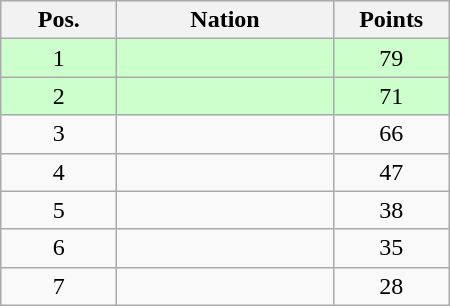<table class="wikitable gauche" cellspacing="1" style="width:300px;">
<tr style="background:#efefef; text-align:center;">
<th style="width:70px;">Pos.</th>
<th>Nation</th>
<th style="width:70px;">Points</th>
</tr>
<tr style="vertical-align:top; text-align:center; background:#ccffcc;">
<td>1</td>
<td style="text-align:left;"></td>
<td>79</td>
</tr>
<tr style="vertical-align:top; text-align:center; background:#ccffcc;">
<td>2</td>
<td style="text-align:left;"></td>
<td>71</td>
</tr>
<tr style="vertical-align:top; text-align:center;">
<td>3</td>
<td style="text-align:left;"></td>
<td>66</td>
</tr>
<tr style="vertical-align:top; text-align:center;">
<td>4</td>
<td style="text-align:left;"></td>
<td>47</td>
</tr>
<tr style="vertical-align:top; text-align:center;">
<td>5</td>
<td style="text-align:left;"></td>
<td>38</td>
</tr>
<tr style="vertical-align:top; text-align:center;">
<td>6</td>
<td style="text-align:left;"></td>
<td>35</td>
</tr>
<tr style="vertical-align:top; text-align:center;">
<td>7</td>
<td style="text-align:left;"></td>
<td>28</td>
</tr>
</table>
